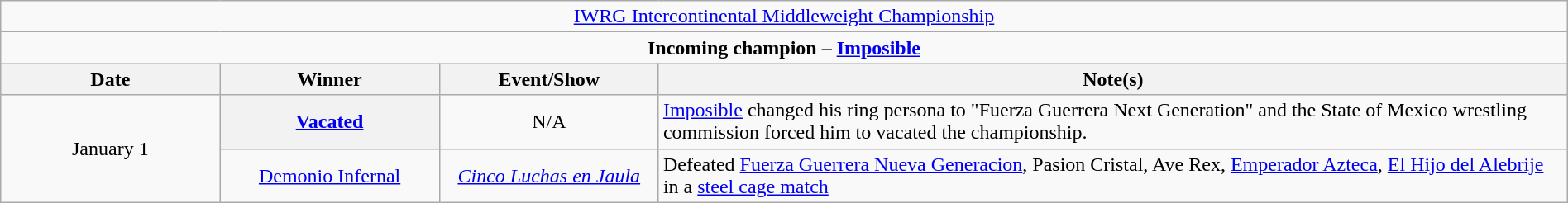<table class="wikitable" style="text-align:center; width:100%;">
<tr>
<td colspan="4" style="text-align: center;"><a href='#'>IWRG Intercontinental Middleweight Championship</a></td>
</tr>
<tr>
<td colspan="4" style="text-align: center;"><strong>Incoming champion – <a href='#'>Imposible</a></strong></td>
</tr>
<tr>
<th width=14%>Date</th>
<th width=14%>Winner</th>
<th width=14%>Event/Show</th>
<th width=58%>Note(s)</th>
</tr>
<tr>
<td rowspan=2>January 1</td>
<th><a href='#'>Vacated</a></th>
<td>N/A</td>
<td style="text-align: left;"><a href='#'>Imposible</a> changed his ring persona to "Fuerza Guerrera Next Generation" and the State of Mexico wrestling commission forced him to vacated the championship.</td>
</tr>
<tr>
<td><a href='#'>Demonio Infernal</a></td>
<td><em><a href='#'>Cinco Luchas en Jaula</a></em></td>
<td style="text-align: left;">Defeated <a href='#'>Fuerza Guerrera Nueva Generacion</a>, Pasion Cristal, Ave Rex, <a href='#'>Emperador Azteca</a>, <a href='#'>El Hijo del Alebrije</a> in a <a href='#'>steel cage match</a></td>
</tr>
</table>
